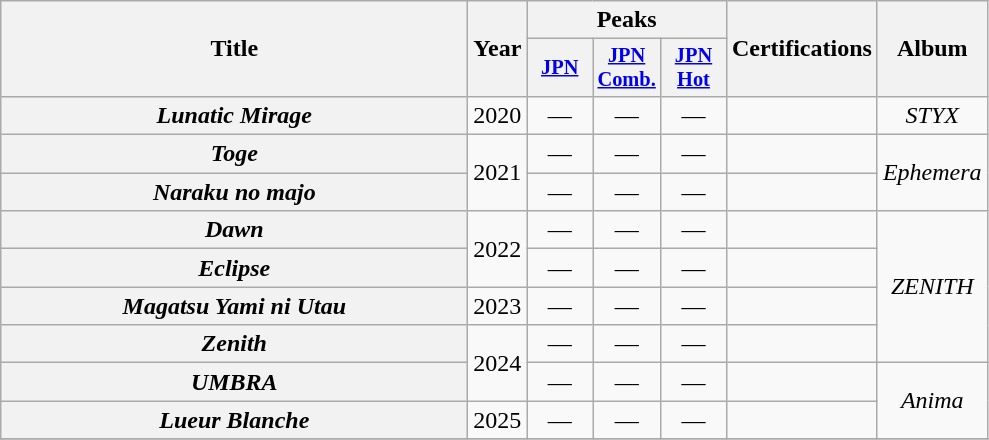<table class="wikitable plainrowheaders" style="text-align:center;">
<tr>
<th scope="col" rowspan="2" style="width:19em">Title</th>
<th scope="col" rowspan="2">Year</th>
<th scope="col" colspan="3">Peaks</th>
<th scope="col" rowspan="2">Certifications</th>
<th scope="col" rowspan="2">Album</th>
</tr>
<tr>
<th scope="col" style="width:2.75em;font-size:85%;"><a href='#'>JPN</a><br></th>
<th scope="col" style="width:2.75em;font-size:85%;"><a href='#'>JPN<br>Comb.</a></th>
<th scope="col" style="width:2.75em;font-size:85%;"><a href='#'>JPN<br>Hot</a><br></th>
</tr>
<tr>
<th scope="row"><em>Lunatic Mirage</em></th>
<td>2020</td>
<td>—</td>
<td>—</td>
<td>—</td>
<td></td>
<td><em>STYX</em></td>
</tr>
<tr>
<th scope="row"><em>Toge</em></th>
<td rowspan="2">2021</td>
<td>—</td>
<td>—</td>
<td>—</td>
<td></td>
<td rowspan="2"><em>Ephemera</em></td>
</tr>
<tr>
<th scope="row"><em>Naraku no majo</em></th>
<td>—</td>
<td>—</td>
<td>—</td>
<td></td>
</tr>
<tr>
<th scope="row"><em>Dawn</em></th>
<td rowspan="2">2022</td>
<td>—</td>
<td>—</td>
<td>—</td>
<td></td>
<td rowspan="4"><em>ZENITH</em></td>
</tr>
<tr>
<th scope="row"><em>Eclipse</em></th>
<td>—</td>
<td>—</td>
<td>—</td>
<td></td>
</tr>
<tr>
<th scope="row"><em>Magatsu Yami ni Utau</em></th>
<td>2023</td>
<td>—</td>
<td>—</td>
<td>—</td>
<td></td>
</tr>
<tr>
<th scope="row"><em>Zenith</em></th>
<td rowspan="2">2024</td>
<td>—</td>
<td>—</td>
<td>—</td>
<td></td>
</tr>
<tr>
<th scope="row"><em>UMBRA</em></th>
<td>—</td>
<td>—</td>
<td>—</td>
<td></td>
<td rowspan="2"><em>Anima</em></td>
</tr>
<tr>
<th scope="row"><em>Lueur Blanche</em></th>
<td rowspan="1">2025</td>
<td>—</td>
<td>—</td>
<td>—</td>
<td></td>
</tr>
<tr>
</tr>
</table>
